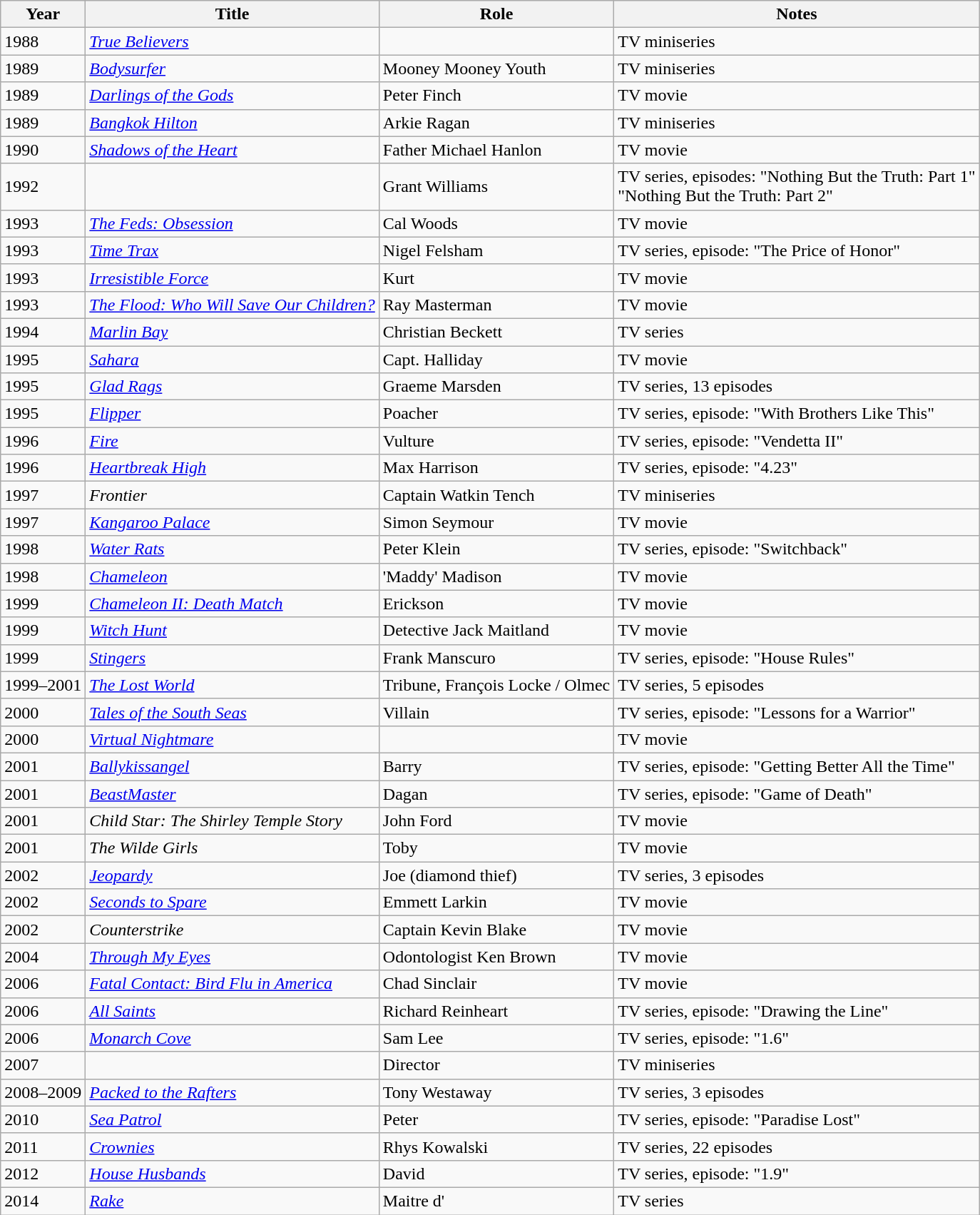<table class="wikitable sortable">
<tr>
<th>Year</th>
<th>Title</th>
<th>Role</th>
<th class="unsortable">Notes</th>
</tr>
<tr>
<td>1988</td>
<td><em><a href='#'>True Believers</a></em></td>
<td></td>
<td>TV miniseries</td>
</tr>
<tr>
<td>1989</td>
<td><em><a href='#'>Bodysurfer</a></em></td>
<td>Mooney Mooney Youth</td>
<td>TV miniseries</td>
</tr>
<tr>
<td>1989</td>
<td><em><a href='#'>Darlings of the Gods</a></em></td>
<td>Peter Finch</td>
<td>TV movie</td>
</tr>
<tr>
<td>1989</td>
<td><em><a href='#'>Bangkok Hilton</a></em></td>
<td>Arkie Ragan</td>
<td>TV miniseries</td>
</tr>
<tr>
<td>1990</td>
<td><em><a href='#'>Shadows of the Heart</a></em></td>
<td>Father Michael Hanlon</td>
<td>TV movie</td>
</tr>
<tr>
<td>1992</td>
<td><em></em></td>
<td>Grant Williams</td>
<td>TV series, episodes: "Nothing But the Truth: Part 1"<br>"Nothing But the Truth: Part 2"</td>
</tr>
<tr>
<td>1993</td>
<td><em><a href='#'>The Feds: Obsession</a></em></td>
<td>Cal Woods</td>
<td>TV movie</td>
</tr>
<tr>
<td>1993</td>
<td><em><a href='#'>Time Trax</a></em></td>
<td>Nigel Felsham</td>
<td>TV series, episode: "The Price of Honor"</td>
</tr>
<tr>
<td>1993</td>
<td><em><a href='#'>Irresistible Force</a></em></td>
<td>Kurt</td>
<td>TV movie</td>
</tr>
<tr>
<td>1993</td>
<td><em><a href='#'>The Flood: Who Will Save Our Children?</a></em></td>
<td>Ray Masterman</td>
<td>TV movie</td>
</tr>
<tr>
<td>1994</td>
<td><em><a href='#'>Marlin Bay</a></em></td>
<td>Christian Beckett</td>
<td>TV series</td>
</tr>
<tr>
<td>1995</td>
<td><em><a href='#'>Sahara</a></em></td>
<td>Capt. Halliday</td>
<td>TV movie</td>
</tr>
<tr>
<td>1995</td>
<td><em><a href='#'>Glad Rags</a></em></td>
<td>Graeme Marsden</td>
<td>TV series, 13 episodes</td>
</tr>
<tr>
<td>1995</td>
<td><em><a href='#'>Flipper</a></em></td>
<td>Poacher</td>
<td>TV series, episode: "With Brothers Like This"</td>
</tr>
<tr>
<td>1996</td>
<td><em><a href='#'>Fire</a></em></td>
<td>Vulture</td>
<td>TV series, episode: "Vendetta II"</td>
</tr>
<tr>
<td>1996</td>
<td><em><a href='#'>Heartbreak High</a></em></td>
<td>Max Harrison</td>
<td>TV series, episode: "4.23"</td>
</tr>
<tr>
<td>1997</td>
<td><em>Frontier</em></td>
<td>Captain Watkin Tench</td>
<td>TV miniseries</td>
</tr>
<tr>
<td>1997</td>
<td><em><a href='#'>Kangaroo Palace</a></em></td>
<td>Simon Seymour</td>
<td>TV movie</td>
</tr>
<tr>
<td>1998</td>
<td><em><a href='#'>Water Rats</a></em></td>
<td>Peter Klein</td>
<td>TV series, episode: "Switchback"</td>
</tr>
<tr>
<td>1998</td>
<td><em><a href='#'>Chameleon</a></em></td>
<td>'Maddy' Madison</td>
<td>TV movie</td>
</tr>
<tr>
<td>1999</td>
<td><em><a href='#'>Chameleon II: Death Match</a></em></td>
<td>Erickson</td>
<td>TV movie</td>
</tr>
<tr>
<td>1999</td>
<td><em><a href='#'>Witch Hunt</a></em></td>
<td>Detective Jack Maitland</td>
<td>TV movie</td>
</tr>
<tr>
<td>1999</td>
<td><em><a href='#'>Stingers</a></em></td>
<td>Frank Manscuro</td>
<td>TV series, episode: "House Rules"</td>
</tr>
<tr>
<td>1999–2001</td>
<td><em><a href='#'>The Lost World</a></em></td>
<td>Tribune, François Locke / Olmec</td>
<td>TV series, 5 episodes</td>
</tr>
<tr>
<td>2000</td>
<td><em><a href='#'>Tales of the South Seas</a></em></td>
<td>Villain</td>
<td>TV series, episode: "Lessons for a Warrior"</td>
</tr>
<tr>
<td>2000</td>
<td><em><a href='#'>Virtual Nightmare</a></em></td>
<td></td>
<td>TV movie</td>
</tr>
<tr>
<td>2001</td>
<td><em><a href='#'>Ballykissangel</a></em></td>
<td>Barry</td>
<td>TV series, episode: "Getting Better All the Time"</td>
</tr>
<tr>
<td>2001</td>
<td><em><a href='#'>BeastMaster</a></em></td>
<td>Dagan</td>
<td>TV series, episode: "Game of Death"</td>
</tr>
<tr>
<td>2001</td>
<td><em>Child Star: The Shirley Temple Story</em></td>
<td>John Ford</td>
<td>TV movie</td>
</tr>
<tr>
<td>2001</td>
<td><em>The Wilde Girls</em></td>
<td>Toby</td>
<td>TV movie</td>
</tr>
<tr>
<td>2002</td>
<td><em><a href='#'>Jeopardy</a></em></td>
<td>Joe (diamond thief)</td>
<td>TV series, 3 episodes</td>
</tr>
<tr>
<td>2002</td>
<td><em><a href='#'>Seconds to Spare</a></em></td>
<td>Emmett Larkin</td>
<td>TV movie</td>
</tr>
<tr>
<td>2002</td>
<td><em>Counterstrike</em></td>
<td>Captain Kevin Blake</td>
<td>TV movie</td>
</tr>
<tr>
<td>2004</td>
<td><em><a href='#'>Through My Eyes</a></em></td>
<td>Odontologist Ken Brown</td>
<td>TV movie</td>
</tr>
<tr>
<td>2006</td>
<td><em><a href='#'>Fatal Contact: Bird Flu in America</a></em></td>
<td>Chad Sinclair</td>
<td>TV movie</td>
</tr>
<tr>
<td>2006</td>
<td><em><a href='#'>All Saints</a></em></td>
<td>Richard Reinheart</td>
<td>TV series, episode: "Drawing the Line"</td>
</tr>
<tr>
<td>2006</td>
<td><em><a href='#'>Monarch Cove</a></em></td>
<td>Sam Lee</td>
<td>TV series, episode: "1.6"</td>
</tr>
<tr>
<td>2007</td>
<td><em></em></td>
<td>Director</td>
<td>TV miniseries</td>
</tr>
<tr>
<td>2008–2009</td>
<td><em><a href='#'>Packed to the Rafters</a></em></td>
<td>Tony Westaway</td>
<td>TV series, 3 episodes</td>
</tr>
<tr>
<td>2010</td>
<td><em><a href='#'>Sea Patrol</a></em></td>
<td>Peter</td>
<td>TV series, episode: "Paradise Lost"</td>
</tr>
<tr>
<td>2011</td>
<td><em><a href='#'>Crownies</a></em></td>
<td>Rhys Kowalski</td>
<td>TV series, 22 episodes</td>
</tr>
<tr>
<td>2012</td>
<td><em><a href='#'>House Husbands</a></em></td>
<td>David</td>
<td>TV series, episode: "1.9"</td>
</tr>
<tr>
<td>2014</td>
<td><em><a href='#'>Rake</a></em></td>
<td>Maitre d'</td>
<td>TV series</td>
</tr>
</table>
